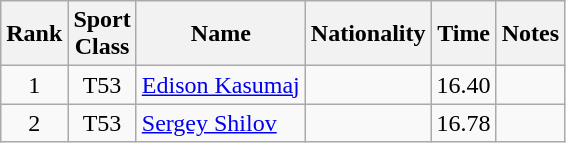<table class="wikitable sortable" style="text-align:center">
<tr>
<th>Rank</th>
<th>Sport<br>Class</th>
<th>Name</th>
<th>Nationality</th>
<th>Time</th>
<th>Notes</th>
</tr>
<tr>
<td>1</td>
<td>T53</td>
<td align=left><a href='#'>Edison Kasumaj</a></td>
<td align=left></td>
<td>16.40</td>
<td></td>
</tr>
<tr>
<td>2</td>
<td>T53</td>
<td align=left><a href='#'>Sergey Shilov</a></td>
<td align=left></td>
<td>16.78</td>
<td></td>
</tr>
</table>
